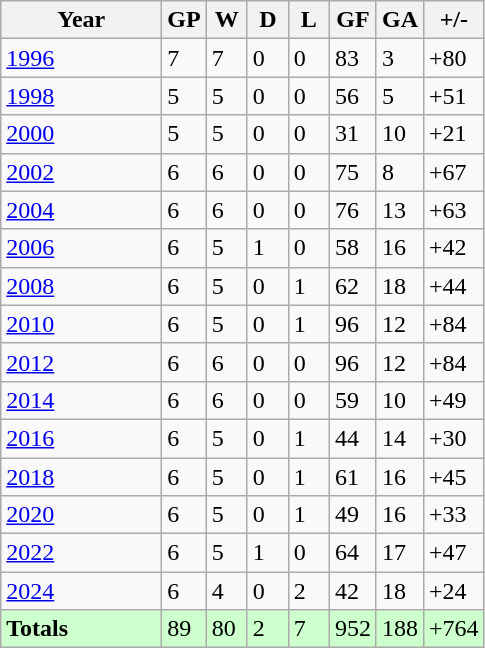<table class="wikitable">
<tr>
<th width=100>Year</th>
<th width=20>GP</th>
<th width=20>W</th>
<th width=20>D</th>
<th width=20>L</th>
<th width=20>GF</th>
<th width=20>GA</th>
<th width=20>+/-</th>
</tr>
<tr>
<td style="text-align:left;"> <a href='#'>1996</a></td>
<td>7</td>
<td>7</td>
<td>0</td>
<td>0</td>
<td>83</td>
<td>3</td>
<td>+80</td>
</tr>
<tr>
<td style="text-align:left;"> <a href='#'>1998</a></td>
<td>5</td>
<td>5</td>
<td>0</td>
<td>0</td>
<td>56</td>
<td>5</td>
<td>+51</td>
</tr>
<tr>
<td style="text-align:left;"> <a href='#'>2000</a></td>
<td>5</td>
<td>5</td>
<td>0</td>
<td>0</td>
<td>31</td>
<td>10</td>
<td>+21</td>
</tr>
<tr>
<td style="text-align:left;"> <a href='#'>2002</a></td>
<td>6</td>
<td>6</td>
<td>0</td>
<td>0</td>
<td>75</td>
<td>8</td>
<td>+67</td>
</tr>
<tr>
<td style="text-align:left;"> <a href='#'>2004</a></td>
<td>6</td>
<td>6</td>
<td>0</td>
<td>0</td>
<td>76</td>
<td>13</td>
<td>+63</td>
</tr>
<tr>
<td style="text-align:left;"> <a href='#'>2006</a></td>
<td>6</td>
<td>5</td>
<td>1</td>
<td>0</td>
<td>58</td>
<td>16</td>
<td>+42</td>
</tr>
<tr>
<td style="text-align:left;"> <a href='#'>2008</a></td>
<td>6</td>
<td>5</td>
<td>0</td>
<td>1</td>
<td>62</td>
<td>18</td>
<td>+44</td>
</tr>
<tr>
<td style="text-align:left;"> <a href='#'>2010</a></td>
<td>6</td>
<td>5</td>
<td>0</td>
<td>1</td>
<td>96</td>
<td>12</td>
<td>+84</td>
</tr>
<tr>
<td style="text-align:left;"> <a href='#'>2012</a></td>
<td>6</td>
<td>6</td>
<td>0</td>
<td>0</td>
<td>96</td>
<td>12</td>
<td>+84</td>
</tr>
<tr>
<td style="text-align:left;"> <a href='#'>2014</a></td>
<td>6</td>
<td>6</td>
<td>0</td>
<td>0</td>
<td>59</td>
<td>10</td>
<td>+49</td>
</tr>
<tr>
<td style="text-align:left;"> <a href='#'>2016</a></td>
<td>6</td>
<td>5</td>
<td>0</td>
<td>1</td>
<td>44</td>
<td>14</td>
<td>+30</td>
</tr>
<tr>
<td style="text-align:left;"> <a href='#'>2018</a></td>
<td>6</td>
<td>5</td>
<td>0</td>
<td>1</td>
<td>61</td>
<td>16</td>
<td>+45</td>
</tr>
<tr>
<td style="text-align:left;"> <a href='#'>2020</a></td>
<td>6</td>
<td>5</td>
<td>0</td>
<td>1</td>
<td>49</td>
<td>16</td>
<td>+33</td>
</tr>
<tr>
<td style="text-align:left;"> <a href='#'>2022</a></td>
<td>6</td>
<td>5</td>
<td>1</td>
<td>0</td>
<td>64</td>
<td>17</td>
<td>+47</td>
</tr>
<tr>
<td style="text-align:left;"> <a href='#'>2024</a></td>
<td>6</td>
<td>4</td>
<td>0</td>
<td>2</td>
<td>42</td>
<td>18</td>
<td>+24</td>
</tr>
<tr style="background:#ccffcc;">
<td style="text-align:left;"><strong>Totals</strong></td>
<td>89</td>
<td>80</td>
<td>2</td>
<td>7</td>
<td>952</td>
<td>188</td>
<td>+764</td>
</tr>
</table>
